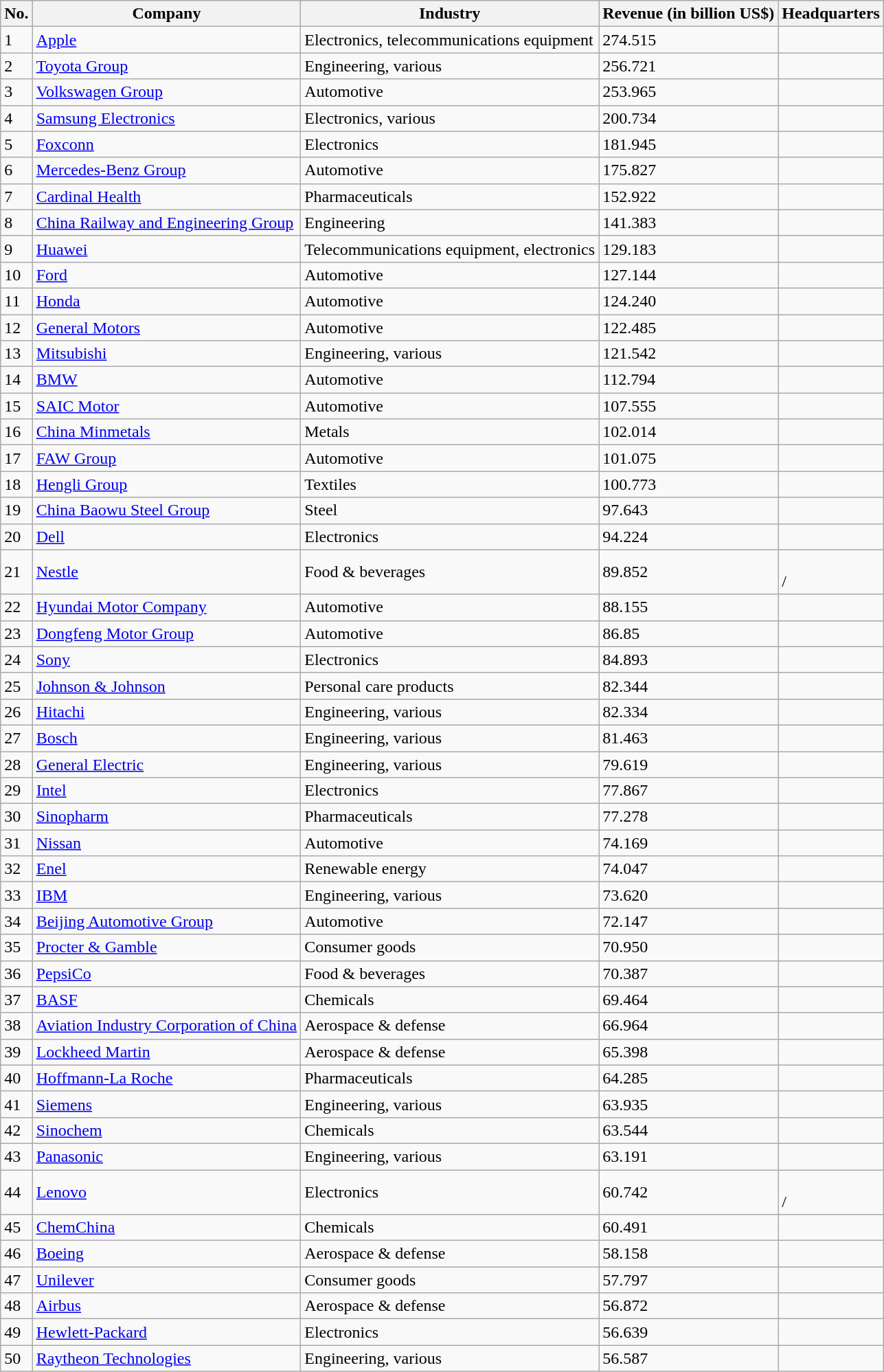<table class="wikitable sortable plainrowheads" ;">
<tr>
<th scope="col">No.</th>
<th scope="col">Company</th>
<th scope="col">Industry</th>
<th scope="col">Revenue (in billion US$)</th>
<th scope="col">Headquarters</th>
</tr>
<tr>
<td>1</td>
<td><a href='#'>Apple</a></td>
<td>Electronics, telecommunications equipment</td>
<td>274.515</td>
<td></td>
</tr>
<tr>
<td>2</td>
<td><a href='#'>Toyota Group</a></td>
<td>Engineering, various</td>
<td>256.721</td>
<td></td>
</tr>
<tr>
<td>3</td>
<td><a href='#'>Volkswagen Group</a></td>
<td>Automotive</td>
<td>253.965</td>
<td></td>
</tr>
<tr>
<td>4</td>
<td><a href='#'>Samsung Electronics</a></td>
<td>Electronics, various</td>
<td>200.734</td>
<td></td>
</tr>
<tr>
<td>5</td>
<td><a href='#'>Foxconn</a></td>
<td>Electronics</td>
<td>181.945</td>
<td></td>
</tr>
<tr>
<td>6</td>
<td><a href='#'>Mercedes-Benz Group</a></td>
<td>Automotive</td>
<td>175.827</td>
<td></td>
</tr>
<tr>
<td>7</td>
<td><a href='#'>Cardinal Health</a></td>
<td>Pharmaceuticals</td>
<td>152.922</td>
<td></td>
</tr>
<tr>
<td>8</td>
<td><a href='#'>China Railway and Engineering Group</a></td>
<td>Engineering</td>
<td>141.383</td>
<td></td>
</tr>
<tr>
<td>9</td>
<td><a href='#'>Huawei</a></td>
<td>Telecommunications equipment, electronics</td>
<td>129.183</td>
<td></td>
</tr>
<tr>
<td>10</td>
<td><a href='#'>Ford</a></td>
<td>Automotive</td>
<td>127.144</td>
<td></td>
</tr>
<tr>
<td>11</td>
<td><a href='#'>Honda</a></td>
<td>Automotive</td>
<td>124.240</td>
<td></td>
</tr>
<tr>
<td>12</td>
<td><a href='#'>General Motors</a></td>
<td>Automotive</td>
<td>122.485</td>
<td></td>
</tr>
<tr>
<td>13</td>
<td><a href='#'>Mitsubishi</a></td>
<td>Engineering, various</td>
<td>121.542</td>
<td></td>
</tr>
<tr>
<td>14</td>
<td><a href='#'>BMW</a></td>
<td>Automotive</td>
<td>112.794</td>
<td></td>
</tr>
<tr>
<td>15</td>
<td><a href='#'>SAIC Motor</a></td>
<td>Automotive</td>
<td>107.555</td>
<td></td>
</tr>
<tr>
<td>16</td>
<td><a href='#'>China Minmetals</a></td>
<td>Metals</td>
<td>102.014</td>
<td></td>
</tr>
<tr>
<td>17</td>
<td><a href='#'>FAW Group</a></td>
<td>Automotive</td>
<td>101.075</td>
<td></td>
</tr>
<tr>
<td>18</td>
<td><a href='#'>Hengli Group</a></td>
<td>Textiles</td>
<td>100.773</td>
<td></td>
</tr>
<tr>
<td>19</td>
<td><a href='#'>China Baowu Steel Group</a></td>
<td>Steel</td>
<td>97.643</td>
<td></td>
</tr>
<tr>
<td>20</td>
<td><a href='#'>Dell</a></td>
<td>Electronics</td>
<td>94.224</td>
<td></td>
</tr>
<tr>
<td>21</td>
<td><a href='#'>Nestle</a></td>
<td>Food & beverages</td>
<td>89.852</td>
<td><br>/
</td>
</tr>
<tr>
<td>22</td>
<td><a href='#'>Hyundai Motor Company</a></td>
<td>Automotive</td>
<td>88.155</td>
<td></td>
</tr>
<tr>
<td>23</td>
<td><a href='#'>Dongfeng Motor Group</a></td>
<td>Automotive</td>
<td>86.85</td>
<td></td>
</tr>
<tr>
<td>24</td>
<td><a href='#'>Sony</a></td>
<td>Electronics</td>
<td>84.893</td>
<td></td>
</tr>
<tr>
<td>25</td>
<td><a href='#'>Johnson & Johnson</a></td>
<td>Personal care products</td>
<td>82.344</td>
<td></td>
</tr>
<tr>
<td>26</td>
<td><a href='#'>Hitachi</a></td>
<td>Engineering, various</td>
<td>82.334</td>
<td></td>
</tr>
<tr>
<td>27</td>
<td><a href='#'>Bosch</a></td>
<td>Engineering, various</td>
<td>81.463</td>
<td></td>
</tr>
<tr>
<td>28</td>
<td><a href='#'>General Electric</a></td>
<td>Engineering, various</td>
<td>79.619</td>
<td></td>
</tr>
<tr>
<td>29</td>
<td><a href='#'>Intel</a></td>
<td>Electronics</td>
<td>77.867</td>
<td></td>
</tr>
<tr>
<td>30</td>
<td><a href='#'>Sinopharm</a></td>
<td>Pharmaceuticals</td>
<td>77.278</td>
<td></td>
</tr>
<tr>
<td>31</td>
<td><a href='#'>Nissan</a></td>
<td>Automotive</td>
<td>74.169</td>
<td></td>
</tr>
<tr>
<td>32</td>
<td><a href='#'>Enel</a></td>
<td>Renewable energy</td>
<td>74.047</td>
<td></td>
</tr>
<tr>
<td>33</td>
<td><a href='#'>IBM</a></td>
<td>Engineering, various</td>
<td>73.620</td>
<td></td>
</tr>
<tr>
<td>34</td>
<td><a href='#'>Beijing Automotive Group</a></td>
<td>Automotive</td>
<td>72.147</td>
<td></td>
</tr>
<tr>
<td>35</td>
<td><a href='#'>Procter & Gamble</a></td>
<td>Consumer goods</td>
<td>70.950</td>
<td></td>
</tr>
<tr>
<td>36</td>
<td><a href='#'>PepsiCo</a></td>
<td>Food & beverages</td>
<td>70.387</td>
<td></td>
</tr>
<tr>
<td>37</td>
<td><a href='#'>BASF</a></td>
<td>Chemicals</td>
<td>69.464</td>
<td></td>
</tr>
<tr>
<td>38</td>
<td><a href='#'>Aviation Industry Corporation of China</a></td>
<td>Aerospace & defense</td>
<td>66.964</td>
<td></td>
</tr>
<tr>
<td>39</td>
<td><a href='#'>Lockheed Martin</a></td>
<td>Aerospace & defense</td>
<td>65.398</td>
<td></td>
</tr>
<tr>
<td>40</td>
<td><a href='#'>Hoffmann-La Roche</a></td>
<td>Pharmaceuticals</td>
<td>64.285</td>
<td></td>
</tr>
<tr>
<td>41</td>
<td><a href='#'>Siemens</a></td>
<td>Engineering, various</td>
<td>63.935</td>
<td></td>
</tr>
<tr>
<td>42</td>
<td><a href='#'>Sinochem</a></td>
<td>Chemicals</td>
<td>63.544</td>
<td></td>
</tr>
<tr>
<td>43</td>
<td><a href='#'>Panasonic</a></td>
<td>Engineering, various</td>
<td>63.191</td>
<td></td>
</tr>
<tr>
<td>44</td>
<td><a href='#'>Lenovo</a></td>
<td>Electronics</td>
<td>60.742</td>
<td><br>/
</td>
</tr>
<tr>
<td>45</td>
<td><a href='#'>ChemChina</a></td>
<td>Chemicals</td>
<td>60.491</td>
<td></td>
</tr>
<tr>
<td>46</td>
<td><a href='#'>Boeing</a></td>
<td>Aerospace & defense</td>
<td>58.158</td>
<td></td>
</tr>
<tr>
<td>47</td>
<td><a href='#'>Unilever</a></td>
<td>Consumer goods</td>
<td>57.797</td>
<td></td>
</tr>
<tr>
<td>48</td>
<td><a href='#'>Airbus</a></td>
<td>Aerospace & defense</td>
<td>56.872</td>
<td></td>
</tr>
<tr>
<td>49</td>
<td><a href='#'>Hewlett-Packard</a></td>
<td>Electronics</td>
<td>56.639</td>
<td></td>
</tr>
<tr>
<td>50</td>
<td><a href='#'>Raytheon Technologies</a></td>
<td>Engineering, various</td>
<td>56.587</td>
<td></td>
</tr>
</table>
